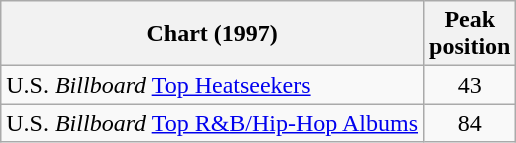<table class="wikitable sortable">
<tr>
<th>Chart (1997)</th>
<th>Peak<br>position</th>
</tr>
<tr>
<td>U.S. <em>Billboard</em> <a href='#'>Top Heatseekers</a></td>
<td align="center">43</td>
</tr>
<tr>
<td>U.S. <em>Billboard</em> <a href='#'>Top R&B/Hip-Hop Albums</a></td>
<td align="center">84</td>
</tr>
</table>
